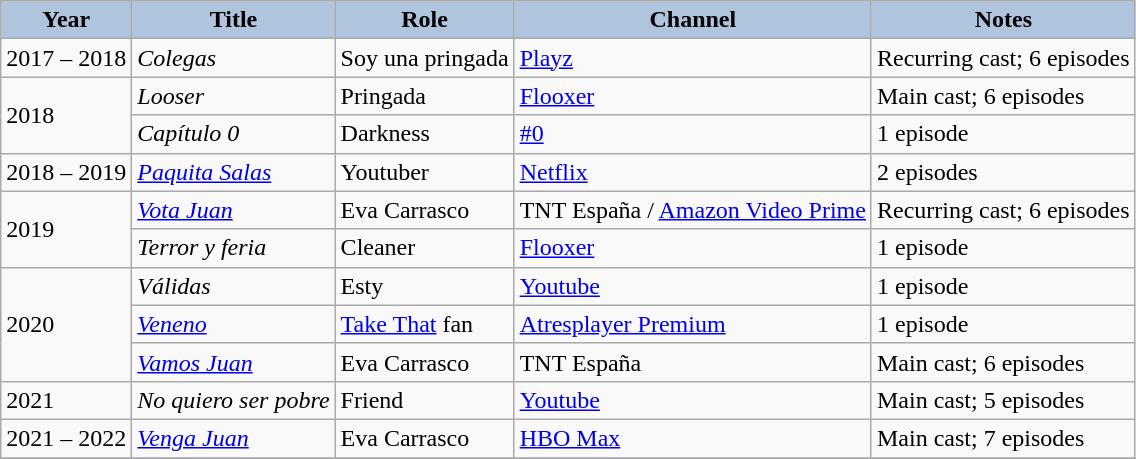<table class="wikitable">
<tr>
<th style="background: #B0C4DE;">Year</th>
<th style="background: #B0C4DE;">Title</th>
<th style="background: #B0C4DE;">Role</th>
<th style="background: #B0C4DE;">Channel</th>
<th style="background: #B0C4DE;">Notes</th>
</tr>
<tr>
<td>2017 – 2018</td>
<td><em>Colegas</em></td>
<td>Soy una pringada</td>
<td><a href='#'>Playz</a></td>
<td>Recurring cast; 6 episodes</td>
</tr>
<tr>
<td rowspan="2">2018</td>
<td><em>Looser</em></td>
<td>Pringada</td>
<td><a href='#'>Flooxer</a></td>
<td>Main cast; 6 episodes</td>
</tr>
<tr>
<td><em>Capítulo 0</em></td>
<td>Darkness</td>
<td><a href='#'>#0</a></td>
<td>1 episode</td>
</tr>
<tr>
<td>2018 – 2019</td>
<td><em><a href='#'>Paquita Salas</a></em></td>
<td>Youtuber</td>
<td><a href='#'>Netflix</a></td>
<td>2 episodes</td>
</tr>
<tr>
<td rowspan="2">2019</td>
<td><em><a href='#'>Vota Juan</a></em></td>
<td>Eva Carrasco</td>
<td>TNT España / <a href='#'>Amazon  Video Prime</a></td>
<td>Recurring cast; 6 episodes</td>
</tr>
<tr>
<td><em>Terror y feria</em></td>
<td>Cleaner</td>
<td><a href='#'>Flooxer</a></td>
<td>1 episode</td>
</tr>
<tr>
<td rowspan="3">2020</td>
<td><em>Válidas</em></td>
<td>Esty</td>
<td><a href='#'>Youtube</a></td>
<td>1 episode</td>
</tr>
<tr>
<td><em><a href='#'>Veneno</a></em></td>
<td><a href='#'>Take That</a> fan</td>
<td><a href='#'>Atresplayer Premium</a></td>
<td>1 episode</td>
</tr>
<tr>
<td><em><a href='#'>Vamos Juan</a></em></td>
<td>Eva Carrasco</td>
<td>TNT España</td>
<td>Main cast; 6 episodes</td>
</tr>
<tr>
<td>2021</td>
<td><em>No quiero ser pobre</em></td>
<td>Friend</td>
<td><a href='#'>Youtube</a></td>
<td>Main cast; 5 episodes</td>
</tr>
<tr>
<td>2021 – 2022</td>
<td><em><a href='#'>Venga Juan</a></em></td>
<td>Eva Carrasco</td>
<td><a href='#'>HBO Max</a></td>
<td>Main cast; 7 episodes</td>
</tr>
<tr>
</tr>
</table>
